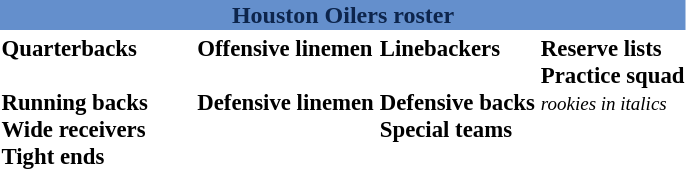<table class="toccolours" style="text-align: left;">
<tr>
<th colspan="7" style="background-color: #648fcc;color:#0d254c;text-align:center;">Houston Oilers roster</th>
</tr>
<tr>
<td style="font-size: 95%;" valign="top"><strong>Quarterbacks</strong><br>
<br><strong>Running backs</strong>




<br><strong>Wide receivers</strong>





<br><strong>Tight ends</strong>


</td>
<td style="width: 25px;"></td>
<td style="font-size: 95%;" valign="top"><strong>Offensive linemen</strong><br>






<br><strong>Defensive linemen</strong>





</td>
<td style="font-size: 95%;" valign="top"><strong>Linebackers</strong><br>




<br><strong>Defensive backs</strong>






<br><strong>Special teams</strong>
</td>
<td style="font-size: 95%;" valign="top"><strong>Reserve lists</strong><br><strong>Practice squad</strong><br><small><em>rookies in italics</em></small><br></td>
</tr>
<tr>
</tr>
</table>
